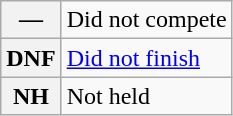<table class="wikitable">
<tr>
<th scope="row">—</th>
<td>Did not compete</td>
</tr>
<tr>
<th scope="row">DNF</th>
<td><a href='#'>Did not finish</a></td>
</tr>
<tr>
<th scope="row">NH</th>
<td>Not held</td>
</tr>
</table>
